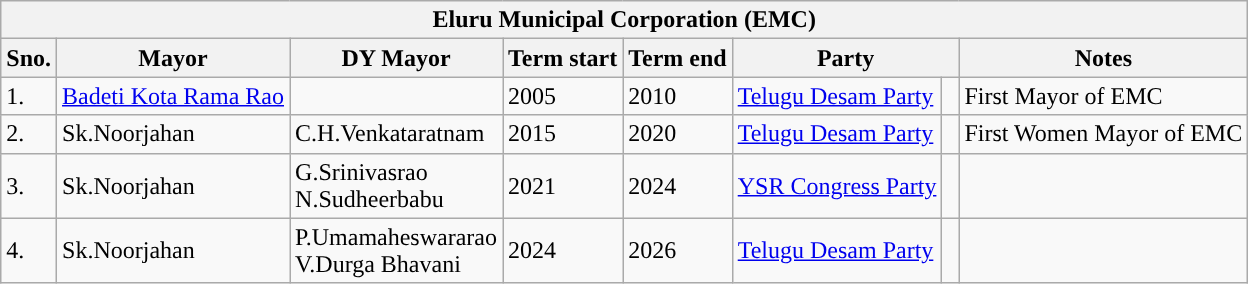<table class="wikitable sortable">
<tr>
<th colspan="8">Eluru Municipal Corporation (EMC)</th>
</tr>
<tr>
<th>Sno.</th>
<th>Mayor</th>
<th>DY Mayor</th>
<th>Term start</th>
<th>Term end</th>
<th colspan=2>Party</th>
<th>Notes</th>
</tr>
<tr>
<td>1.</td>
<td><a href='#'>Badeti Kota Rama Rao</a></td>
<td></td>
<td>2005</td>
<td>2010</td>
<td rowspan="1"><a href='#'>Telugu Desam Party</a></td>
<td rowspan="1" width="4px" style="background-color: "></td>
<td>First Mayor of EMC</td>
</tr>
<tr>
<td>2.</td>
<td>Sk.Noorjahan</td>
<td>C.H.Venkataratnam</td>
<td>2015</td>
<td>2020</td>
<td rowspan="1"><a href='#'>Telugu Desam Party</a></td>
<td rowspan="1" width="4px" style="background-color: "></td>
<td>First Women Mayor of EMC</td>
</tr>
<tr>
<td>3.</td>
<td>Sk.Noorjahan</td>
<td>G.Srinivasrao<br>N.Sudheerbabu</td>
<td>2021</td>
<td>2024</td>
<td rowspan="1"><a href='#'>YSR Congress Party</a></td>
<td rowspan="1" width="4px" style="background-color: "></td>
<td></td>
</tr>
<tr>
<td>4.</td>
<td>Sk.Noorjahan</td>
<td>P.Umamaheswararao<br>V.Durga Bhavani</td>
<td>2024</td>
<td>2026</td>
<td rowspan="1"><a href='#'>Telugu Desam Party</a></td>
<td rowspan="1" width="4px" style="background-color: "></td>
<td></td>
</tr>
</table>
